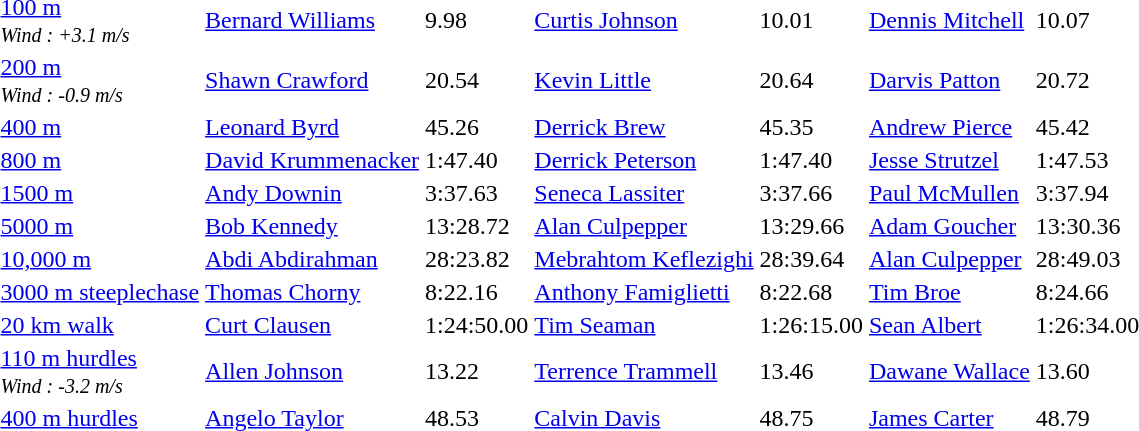<table>
<tr>
<td><a href='#'>100 m</a><br><small><em>Wind : +3.1 m/s</em></small></td>
<td><a href='#'>Bernard Williams</a></td>
<td>9.98</td>
<td><a href='#'>Curtis Johnson</a></td>
<td>10.01</td>
<td><a href='#'>Dennis Mitchell</a></td>
<td>10.07</td>
</tr>
<tr>
<td><a href='#'>200 m</a><br><small><em>Wind : -0.9 m/s</em></small></td>
<td><a href='#'>Shawn Crawford</a></td>
<td>20.54</td>
<td><a href='#'>Kevin Little</a></td>
<td>20.64</td>
<td><a href='#'>Darvis Patton</a></td>
<td>20.72</td>
</tr>
<tr>
<td><a href='#'>400 m</a></td>
<td><a href='#'>Leonard Byrd</a></td>
<td>45.26</td>
<td><a href='#'>Derrick Brew</a></td>
<td>45.35</td>
<td><a href='#'>Andrew Pierce</a></td>
<td>45.42</td>
</tr>
<tr>
<td><a href='#'>800 m</a></td>
<td><a href='#'>David Krummenacker</a></td>
<td>1:47.40</td>
<td><a href='#'>Derrick Peterson</a></td>
<td>1:47.40</td>
<td><a href='#'>Jesse Strutzel</a></td>
<td>1:47.53</td>
</tr>
<tr>
<td><a href='#'>1500 m</a></td>
<td><a href='#'>Andy Downin</a></td>
<td>3:37.63</td>
<td><a href='#'>Seneca Lassiter</a></td>
<td>3:37.66</td>
<td><a href='#'>Paul McMullen</a></td>
<td>3:37.94</td>
</tr>
<tr>
<td><a href='#'>5000 m</a></td>
<td><a href='#'>Bob Kennedy</a></td>
<td>13:28.72</td>
<td><a href='#'>Alan Culpepper</a></td>
<td>13:29.66</td>
<td><a href='#'>Adam Goucher</a></td>
<td>13:30.36</td>
</tr>
<tr>
<td><a href='#'>10,000 m</a></td>
<td><a href='#'>Abdi Abdirahman</a></td>
<td>28:23.82</td>
<td><a href='#'>Mebrahtom Keflezighi</a></td>
<td>28:39.64</td>
<td><a href='#'>Alan Culpepper</a></td>
<td>28:49.03</td>
</tr>
<tr>
<td><a href='#'>3000 m steeplechase</a></td>
<td><a href='#'>Thomas Chorny</a></td>
<td>8:22.16</td>
<td><a href='#'>Anthony Famiglietti</a></td>
<td>8:22.68</td>
<td><a href='#'>Tim Broe</a></td>
<td>8:24.66</td>
</tr>
<tr>
<td><a href='#'>20 km walk</a></td>
<td><a href='#'>Curt Clausen</a></td>
<td>1:24:50.00</td>
<td><a href='#'>Tim Seaman</a></td>
<td>1:26:15.00</td>
<td><a href='#'>Sean Albert</a></td>
<td>1:26:34.00</td>
</tr>
<tr>
<td><a href='#'>110 m hurdles</a><br><small><em>Wind : -3.2 m/s</em></small></td>
<td><a href='#'>Allen Johnson</a></td>
<td>13.22</td>
<td><a href='#'>Terrence Trammell</a></td>
<td>13.46</td>
<td><a href='#'>Dawane Wallace</a></td>
<td>13.60</td>
</tr>
<tr>
<td><a href='#'>400 m hurdles</a></td>
<td><a href='#'>Angelo Taylor</a></td>
<td>48.53</td>
<td><a href='#'>Calvin Davis</a></td>
<td>48.75</td>
<td><a href='#'>James Carter</a></td>
<td>48.79</td>
</tr>
</table>
